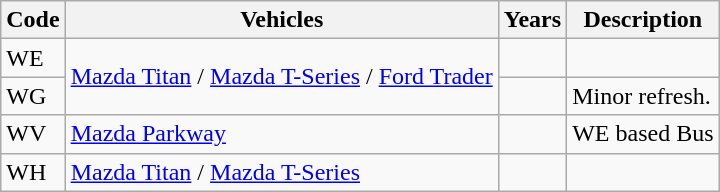<table class="wikitable">
<tr>
<th>Code</th>
<th>Vehicles</th>
<th>Years</th>
<th>Description</th>
</tr>
<tr>
<td>WE</td>
<td rowspan="2"><a href='#'>Mazda Titan</a> / <a href='#'>Mazda T-Series</a> / <a href='#'>Ford Trader</a></td>
<td></td>
<td></td>
</tr>
<tr>
<td>WG</td>
<td></td>
<td>Minor refresh.</td>
</tr>
<tr>
<td>WV</td>
<td><a href='#'>Mazda Parkway</a></td>
<td></td>
<td>WE based Bus</td>
</tr>
<tr>
<td>WH</td>
<td><a href='#'>Mazda Titan</a> / <a href='#'>Mazda T-Series</a></td>
<td></td>
<td></td>
</tr>
</table>
